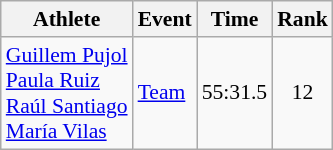<table class=wikitable style="font-size:90%;">
<tr>
<th>Athlete</th>
<th>Event</th>
<th>Time</th>
<th>Rank</th>
</tr>
<tr align=center>
<td align=left><a href='#'>Guillem Pujol</a><br><a href='#'>Paula Ruiz</a><br><a href='#'>Raúl Santiago</a><br><a href='#'>María Vilas</a></td>
<td align=left><a href='#'>Team</a></td>
<td>55:31.5</td>
<td>12</td>
</tr>
</table>
